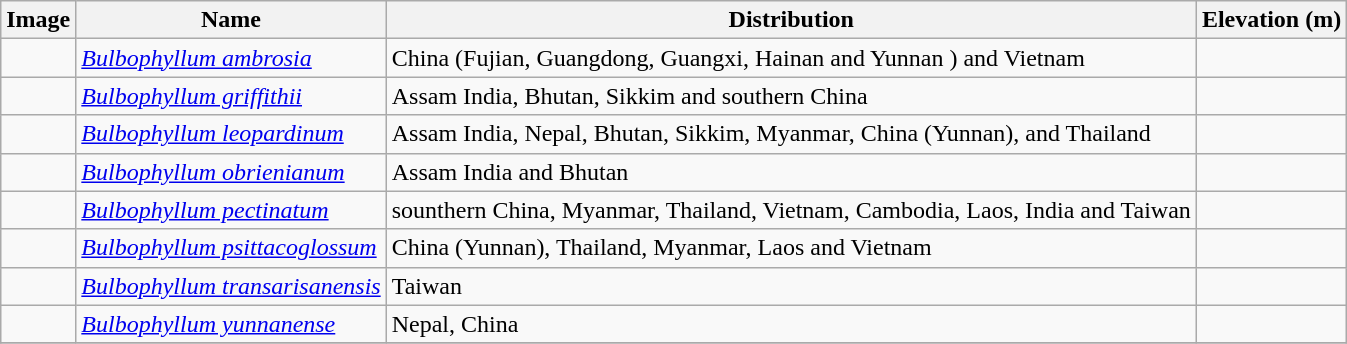<table class="wikitable collapsible">
<tr>
<th>Image</th>
<th>Name</th>
<th>Distribution</th>
<th>Elevation (m)</th>
</tr>
<tr>
<td></td>
<td><em><a href='#'>Bulbophyllum ambrosia</a></em> </td>
<td>China (Fujian, Guangdong, Guangxi, Hainan and Yunnan ) and Vietnam</td>
<td></td>
</tr>
<tr>
<td></td>
<td><em><a href='#'>Bulbophyllum griffithii</a></em> </td>
<td>Assam India,  Bhutan, Sikkim and southern China</td>
<td></td>
</tr>
<tr>
<td></td>
<td><em><a href='#'>Bulbophyllum leopardinum</a></em> </td>
<td>Assam India, Nepal, Bhutan, Sikkim, Myanmar, China (Yunnan), and Thailand</td>
<td></td>
</tr>
<tr>
<td></td>
<td><em><a href='#'>Bulbophyllum obrienianum</a></em> </td>
<td>Assam India and Bhutan</td>
<td></td>
</tr>
<tr>
<td></td>
<td><em><a href='#'>Bulbophyllum pectinatum</a></em> </td>
<td>sounthern China, Myanmar, Thailand, Vietnam, Cambodia, Laos, India and Taiwan</td>
<td></td>
</tr>
<tr>
<td></td>
<td><em><a href='#'>Bulbophyllum psittacoglossum</a></em> </td>
<td>China (Yunnan), Thailand, Myanmar, Laos and Vietnam</td>
<td></td>
</tr>
<tr>
<td></td>
<td><em><a href='#'>Bulbophyllum transarisanensis</a></em> </td>
<td>Taiwan</td>
<td></td>
</tr>
<tr>
<td></td>
<td><em><a href='#'>Bulbophyllum yunnanense</a></em> </td>
<td>Nepal, China</td>
<td></td>
</tr>
<tr>
</tr>
</table>
